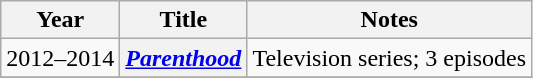<table class="wikitable plainrowheaders sortable">
<tr>
<th scope="col">Year</th>
<th scope="col">Title</th>
<th scope="col" class="unsortable">Notes</th>
</tr>
<tr>
<td>2012–2014</td>
<th scope="row"><em><a href='#'>Parenthood</a></em></th>
<td>Television series; 3 episodes</td>
</tr>
<tr>
</tr>
</table>
